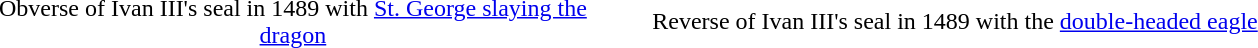<table border="0" align="center" width="70%">
<tr>
<th width=50%></th>
<th width=50%></th>
</tr>
<tr style="text-align: center;">
<td>Obverse of Ivan III's seal in 1489 with <a href='#'>St. George slaying the dragon</a></td>
<td>Reverse of Ivan III's seal in 1489 with the <a href='#'>double-headed eagle</a></td>
</tr>
</table>
